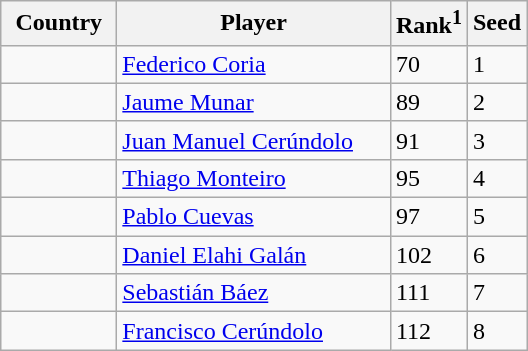<table class="sortable wikitable">
<tr>
<th width="70">Country</th>
<th width="175">Player</th>
<th>Rank<sup>1</sup></th>
<th>Seed</th>
</tr>
<tr>
<td></td>
<td><a href='#'>Federico Coria</a></td>
<td>70</td>
<td>1</td>
</tr>
<tr>
<td></td>
<td><a href='#'>Jaume Munar</a></td>
<td>89</td>
<td>2</td>
</tr>
<tr>
<td></td>
<td><a href='#'>Juan Manuel Cerúndolo</a></td>
<td>91</td>
<td>3</td>
</tr>
<tr>
<td></td>
<td><a href='#'>Thiago Monteiro</a></td>
<td>95</td>
<td>4</td>
</tr>
<tr>
<td></td>
<td><a href='#'>Pablo Cuevas</a></td>
<td>97</td>
<td>5</td>
</tr>
<tr>
<td></td>
<td><a href='#'>Daniel Elahi Galán</a></td>
<td>102</td>
<td>6</td>
</tr>
<tr>
<td></td>
<td><a href='#'>Sebastián Báez</a></td>
<td>111</td>
<td>7</td>
</tr>
<tr>
<td></td>
<td><a href='#'>Francisco Cerúndolo</a></td>
<td>112</td>
<td>8</td>
</tr>
</table>
